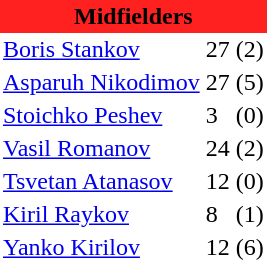<table class="toccolours" border="0" cellpadding="2" cellspacing="0" align="left" style="margin:0.5em;">
<tr>
<th colspan="4" align="center" bgcolor="#FF2020"><span>Midfielders</span></th>
</tr>
<tr>
<td> <a href='#'>Boris Stankov</a></td>
<td>27</td>
<td>(2)</td>
</tr>
<tr>
<td> <a href='#'>Asparuh Nikodimov</a></td>
<td>27</td>
<td>(5)</td>
</tr>
<tr>
<td> <a href='#'>Stoichko Peshev</a></td>
<td>3</td>
<td>(0)</td>
</tr>
<tr>
<td> <a href='#'>Vasil Romanov</a></td>
<td>24</td>
<td>(2)</td>
</tr>
<tr>
<td> <a href='#'>Tsvetan Atanasov</a></td>
<td>12</td>
<td>(0)</td>
</tr>
<tr>
<td> <a href='#'>Kiril Raykov</a></td>
<td>8</td>
<td>(1)</td>
</tr>
<tr>
<td> <a href='#'>Yanko Kirilov</a></td>
<td>12</td>
<td>(6)</td>
</tr>
<tr>
</tr>
</table>
